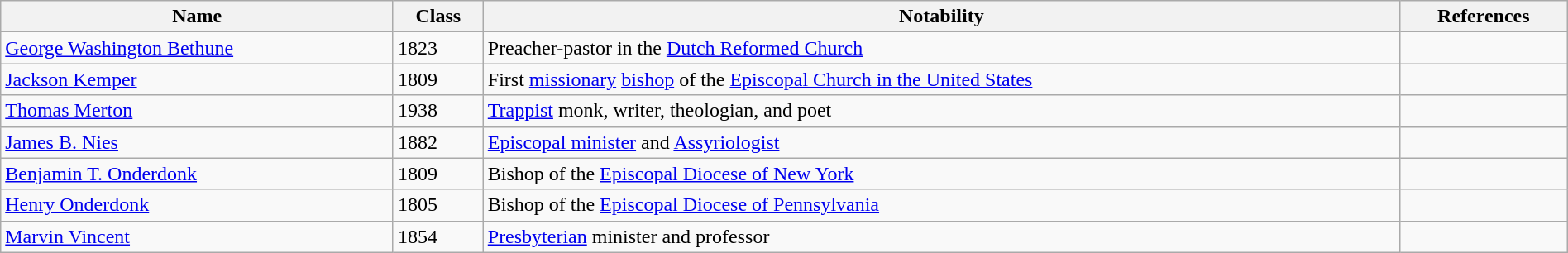<table class="wikitable sortable" style="width:100%;">
<tr>
<th>Name</th>
<th>Class</th>
<th>Notability</th>
<th>References</th>
</tr>
<tr>
<td><a href='#'>George Washington Bethune</a></td>
<td>1823</td>
<td>Preacher-pastor in the <a href='#'>Dutch Reformed Church</a></td>
<td></td>
</tr>
<tr>
<td><a href='#'>Jackson Kemper</a></td>
<td>1809</td>
<td>First <a href='#'>missionary</a> <a href='#'>bishop</a> of the <a href='#'>Episcopal Church in the United States</a></td>
<td></td>
</tr>
<tr>
<td><a href='#'>Thomas Merton</a></td>
<td>1938</td>
<td><a href='#'>Trappist</a> monk, writer, theologian, and poet</td>
<td></td>
</tr>
<tr>
<td><a href='#'>James B. Nies</a></td>
<td>1882</td>
<td><a href='#'>Episcopal minister</a> and <a href='#'>Assyriologist</a></td>
<td></td>
</tr>
<tr>
<td><a href='#'>Benjamin T. Onderdonk</a></td>
<td>1809</td>
<td>Bishop of the <a href='#'>Episcopal Diocese of New York</a></td>
<td></td>
</tr>
<tr>
<td><a href='#'>Henry Onderdonk</a></td>
<td>1805</td>
<td>Bishop of the <a href='#'>Episcopal Diocese of Pennsylvania</a></td>
<td></td>
</tr>
<tr>
<td><a href='#'>Marvin Vincent</a></td>
<td>1854</td>
<td><a href='#'>Presbyterian</a> minister and professor</td>
<td></td>
</tr>
</table>
